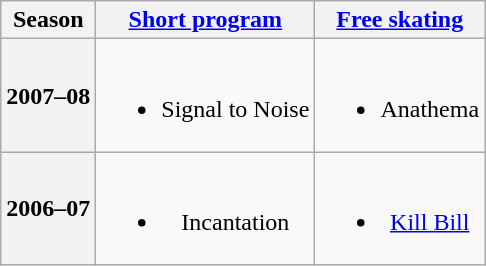<table class=wikitable style=text-align:center>
<tr>
<th>Season</th>
<th><a href='#'>Short program</a></th>
<th><a href='#'>Free skating</a></th>
</tr>
<tr>
<th>2007–08 <br> </th>
<td><br><ul><li>Signal to Noise <br></li></ul></td>
<td><br><ul><li>Anathema <br></li></ul></td>
</tr>
<tr>
<th>2006–07 <br> </th>
<td><br><ul><li>Incantation <br></li></ul></td>
<td><br><ul><li><a href='#'>Kill Bill</a> <br></li></ul></td>
</tr>
</table>
